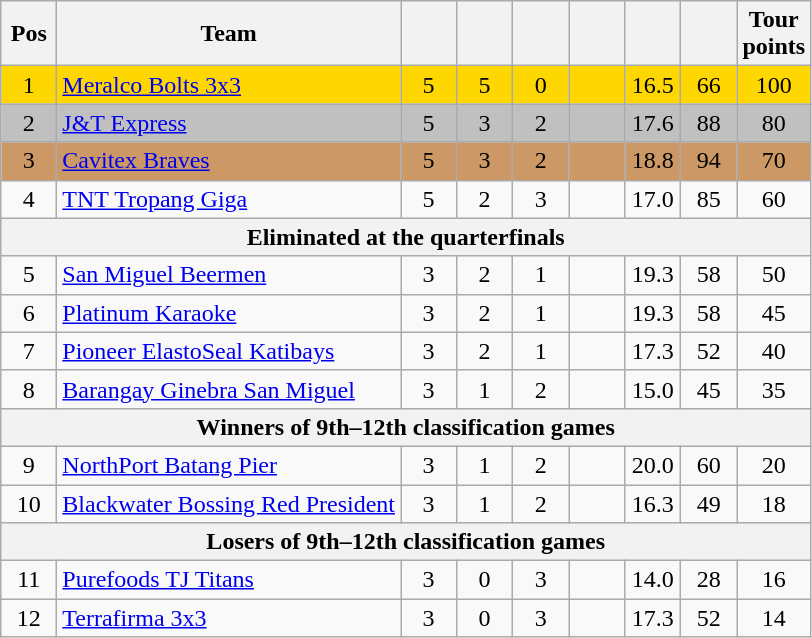<table class="wikitable" style="text-align:center">
<tr>
<th width=30>Pos</th>
<th width=180>Team</th>
<th width=30></th>
<th width=30></th>
<th width=30></th>
<th width=30></th>
<th width=30></th>
<th width=30></th>
<th width=30>Tour points</th>
</tr>
<tr bgcolor=gold>
<td>1</td>
<td align=left><a href='#'>Meralco Bolts 3x3</a></td>
<td>5</td>
<td>5</td>
<td>0</td>
<td></td>
<td>16.5</td>
<td>66</td>
<td>100</td>
</tr>
<tr bgcolor=silver>
<td>2</td>
<td align=left><a href='#'>J&T Express</a></td>
<td>5</td>
<td>3</td>
<td>2</td>
<td></td>
<td>17.6</td>
<td>88</td>
<td>80</td>
</tr>
<tr bgcolor=cc9966>
<td>3</td>
<td align=left><a href='#'>Cavitex Braves</a></td>
<td>5</td>
<td>3</td>
<td>2</td>
<td></td>
<td>18.8</td>
<td>94</td>
<td>70</td>
</tr>
<tr>
<td>4</td>
<td align=left><a href='#'>TNT Tropang Giga</a></td>
<td>5</td>
<td>2</td>
<td>3</td>
<td></td>
<td>17.0</td>
<td>85</td>
<td>60</td>
</tr>
<tr>
<th colspan=9>Eliminated at the quarterfinals</th>
</tr>
<tr>
<td>5</td>
<td align=left><a href='#'>San Miguel Beermen</a></td>
<td>3</td>
<td>2</td>
<td>1</td>
<td></td>
<td>19.3</td>
<td>58</td>
<td>50</td>
</tr>
<tr>
<td>6</td>
<td align=left><a href='#'>Platinum Karaoke</a></td>
<td>3</td>
<td>2</td>
<td>1</td>
<td></td>
<td>19.3</td>
<td>58</td>
<td>45</td>
</tr>
<tr>
<td>7</td>
<td align=left><a href='#'>Pioneer ElastoSeal Katibays</a></td>
<td>3</td>
<td>2</td>
<td>1</td>
<td></td>
<td>17.3</td>
<td>52</td>
<td>40</td>
</tr>
<tr>
<td>8</td>
<td align=left><a href='#'>Barangay Ginebra San Miguel</a></td>
<td>3</td>
<td>1</td>
<td>2</td>
<td></td>
<td>15.0</td>
<td>45</td>
<td>35</td>
</tr>
<tr>
<th colspan=9>Winners of 9th–12th classification games</th>
</tr>
<tr>
<td>9</td>
<td align=left><a href='#'>NorthPort Batang Pier</a></td>
<td>3</td>
<td>1</td>
<td>2</td>
<td></td>
<td>20.0</td>
<td>60</td>
<td>20</td>
</tr>
<tr>
<td>10</td>
<td align=left nowrap><a href='#'>Blackwater Bossing Red President</a></td>
<td>3</td>
<td>1</td>
<td>2</td>
<td></td>
<td>16.3</td>
<td>49</td>
<td>18</td>
</tr>
<tr>
<th colspan=9>Losers of 9th–12th classification games</th>
</tr>
<tr>
<td>11</td>
<td align=left><a href='#'>Purefoods TJ Titans</a></td>
<td>3</td>
<td>0</td>
<td>3</td>
<td></td>
<td>14.0</td>
<td>28</td>
<td>16</td>
</tr>
<tr>
<td>12</td>
<td align=left><a href='#'>Terrafirma 3x3</a></td>
<td>3</td>
<td>0</td>
<td>3</td>
<td></td>
<td>17.3</td>
<td>52</td>
<td>14</td>
</tr>
</table>
